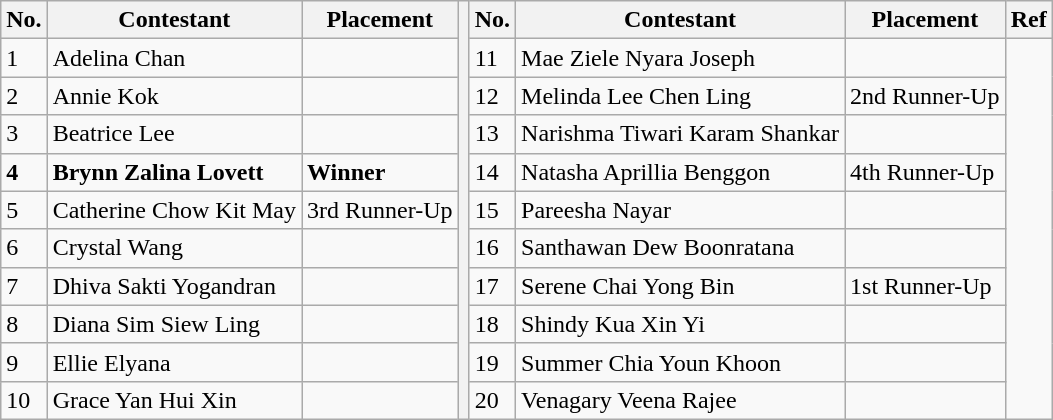<table class="wikitable">
<tr>
<th>No.</th>
<th>Contestant</th>
<th>Placement</th>
<th rowspan="11"></th>
<th>No.</th>
<th>Contestant</th>
<th>Placement</th>
<th>Ref</th>
</tr>
<tr>
<td>1</td>
<td>Adelina Chan</td>
<td></td>
<td>11</td>
<td>Mae Ziele Nyara Joseph</td>
<td></td>
<td rowspan="10"></td>
</tr>
<tr>
<td>2</td>
<td>Annie Kok</td>
<td></td>
<td>12</td>
<td>Melinda Lee Chen Ling</td>
<td>2nd Runner-Up</td>
</tr>
<tr>
<td>3</td>
<td>Beatrice Lee</td>
<td></td>
<td>13</td>
<td>Narishma Tiwari Karam Shankar</td>
<td></td>
</tr>
<tr>
<td><strong>4</strong></td>
<td><strong>Brynn Zalina Lovett</strong></td>
<td><strong>Winner</strong></td>
<td>14</td>
<td>Natasha Aprillia Benggon</td>
<td>4th Runner-Up</td>
</tr>
<tr>
<td>5</td>
<td>Catherine Chow Kit May</td>
<td>3rd Runner-Up</td>
<td>15</td>
<td>Pareesha Nayar</td>
<td></td>
</tr>
<tr>
<td>6</td>
<td>Crystal Wang</td>
<td></td>
<td>16</td>
<td>Santhawan Dew Boonratana</td>
<td></td>
</tr>
<tr>
<td>7</td>
<td>Dhiva Sakti Yogandran</td>
<td></td>
<td>17</td>
<td>Serene Chai Yong Bin</td>
<td>1st Runner-Up</td>
</tr>
<tr>
<td>8</td>
<td>Diana Sim Siew Ling</td>
<td></td>
<td>18</td>
<td>Shindy Kua Xin Yi</td>
<td></td>
</tr>
<tr>
<td>9</td>
<td>Ellie Elyana</td>
<td></td>
<td>19</td>
<td>Summer Chia Youn Khoon</td>
<td></td>
</tr>
<tr>
<td>10</td>
<td>Grace Yan Hui Xin</td>
<td></td>
<td>20</td>
<td>Venagary Veena Rajee</td>
<td></td>
</tr>
</table>
